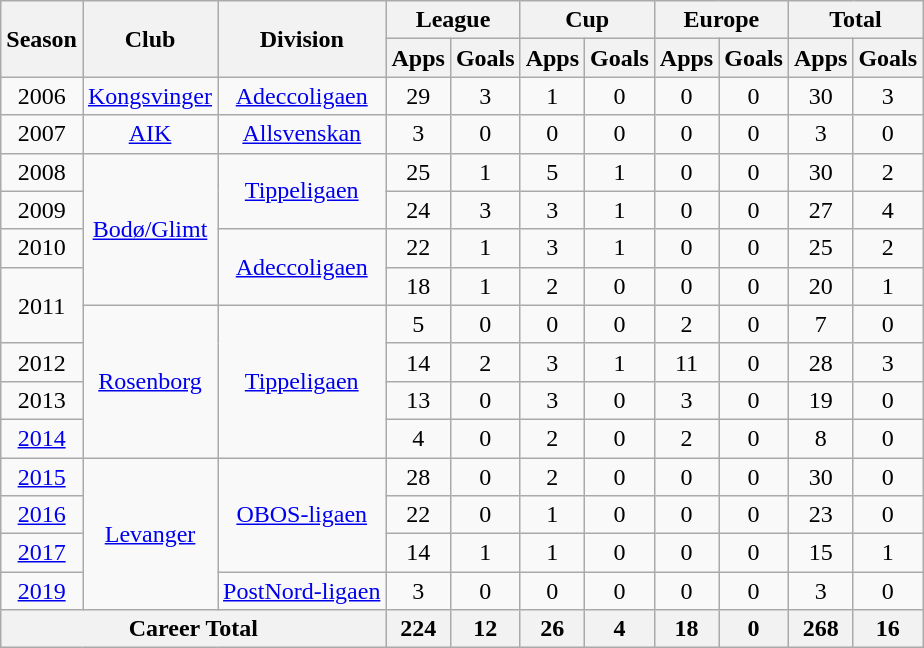<table class="wikitable" style="text-align: center;">
<tr>
<th rowspan="2">Season</th>
<th rowspan="2">Club</th>
<th rowspan="2">Division</th>
<th colspan="2">League</th>
<th colspan="2">Cup</th>
<th colspan="2">Europe</th>
<th colspan="2">Total</th>
</tr>
<tr>
<th>Apps</th>
<th>Goals</th>
<th>Apps</th>
<th>Goals</th>
<th>Apps</th>
<th>Goals</th>
<th>Apps</th>
<th>Goals</th>
</tr>
<tr>
<td>2006</td>
<td rowspan="1" valign="center"><a href='#'>Kongsvinger</a></td>
<td><a href='#'>Adeccoligaen</a></td>
<td>29</td>
<td>3</td>
<td>1</td>
<td>0</td>
<td>0</td>
<td>0</td>
<td>30</td>
<td>3</td>
</tr>
<tr>
<td>2007</td>
<td rowspan="1" valign="center"><a href='#'>AIK</a></td>
<td><a href='#'>Allsvenskan</a></td>
<td>3</td>
<td>0</td>
<td>0</td>
<td>0</td>
<td>0</td>
<td>0</td>
<td>3</td>
<td>0</td>
</tr>
<tr>
<td>2008</td>
<td rowspan="4" valign="center"><a href='#'>Bodø/Glimt</a></td>
<td rowspan="2" valign="center"><a href='#'>Tippeligaen</a></td>
<td>25</td>
<td>1</td>
<td>5</td>
<td>1</td>
<td>0</td>
<td>0</td>
<td>30</td>
<td>2</td>
</tr>
<tr>
<td>2009</td>
<td>24</td>
<td>3</td>
<td>3</td>
<td>1</td>
<td>0</td>
<td>0</td>
<td>27</td>
<td>4</td>
</tr>
<tr>
<td>2010</td>
<td rowspan="2" valign="center"><a href='#'>Adeccoligaen</a></td>
<td>22</td>
<td>1</td>
<td>3</td>
<td>1</td>
<td>0</td>
<td>0</td>
<td>25</td>
<td>2</td>
</tr>
<tr>
<td rowspan="2" valign="center">2011</td>
<td>18</td>
<td>1</td>
<td>2</td>
<td>0</td>
<td>0</td>
<td>0</td>
<td>20</td>
<td>1</td>
</tr>
<tr>
<td rowspan="4" valign="center"><a href='#'>Rosenborg</a></td>
<td rowspan="4" valign="center"><a href='#'>Tippeligaen</a></td>
<td>5</td>
<td>0</td>
<td>0</td>
<td>0</td>
<td>2</td>
<td>0</td>
<td>7</td>
<td>0</td>
</tr>
<tr>
<td>2012</td>
<td>14</td>
<td>2</td>
<td>3</td>
<td>1</td>
<td>11</td>
<td>0</td>
<td>28</td>
<td>3</td>
</tr>
<tr>
<td>2013</td>
<td>13</td>
<td>0</td>
<td>3</td>
<td>0</td>
<td>3</td>
<td>0</td>
<td>19</td>
<td>0</td>
</tr>
<tr>
<td><a href='#'>2014</a></td>
<td>4</td>
<td>0</td>
<td>2</td>
<td>0</td>
<td>2</td>
<td>0</td>
<td>8</td>
<td>0</td>
</tr>
<tr>
<td><a href='#'>2015</a></td>
<td rowspan="4" valign="center"><a href='#'>Levanger</a></td>
<td rowspan="3" valign="center"><a href='#'>OBOS-ligaen</a></td>
<td>28</td>
<td>0</td>
<td>2</td>
<td>0</td>
<td>0</td>
<td>0</td>
<td>30</td>
<td>0</td>
</tr>
<tr>
<td><a href='#'>2016</a></td>
<td>22</td>
<td>0</td>
<td>1</td>
<td>0</td>
<td>0</td>
<td>0</td>
<td>23</td>
<td>0</td>
</tr>
<tr>
<td><a href='#'>2017</a></td>
<td>14</td>
<td>1</td>
<td>1</td>
<td>0</td>
<td>0</td>
<td>0</td>
<td>15</td>
<td>1</td>
</tr>
<tr>
<td><a href='#'>2019</a></td>
<td rowspan="1" valign="center"><a href='#'>PostNord-ligaen</a></td>
<td>3</td>
<td>0</td>
<td>0</td>
<td>0</td>
<td>0</td>
<td>0</td>
<td>3</td>
<td>0</td>
</tr>
<tr>
<th colspan="3">Career Total</th>
<th>224</th>
<th>12</th>
<th>26</th>
<th>4</th>
<th>18</th>
<th>0</th>
<th>268</th>
<th>16</th>
</tr>
</table>
